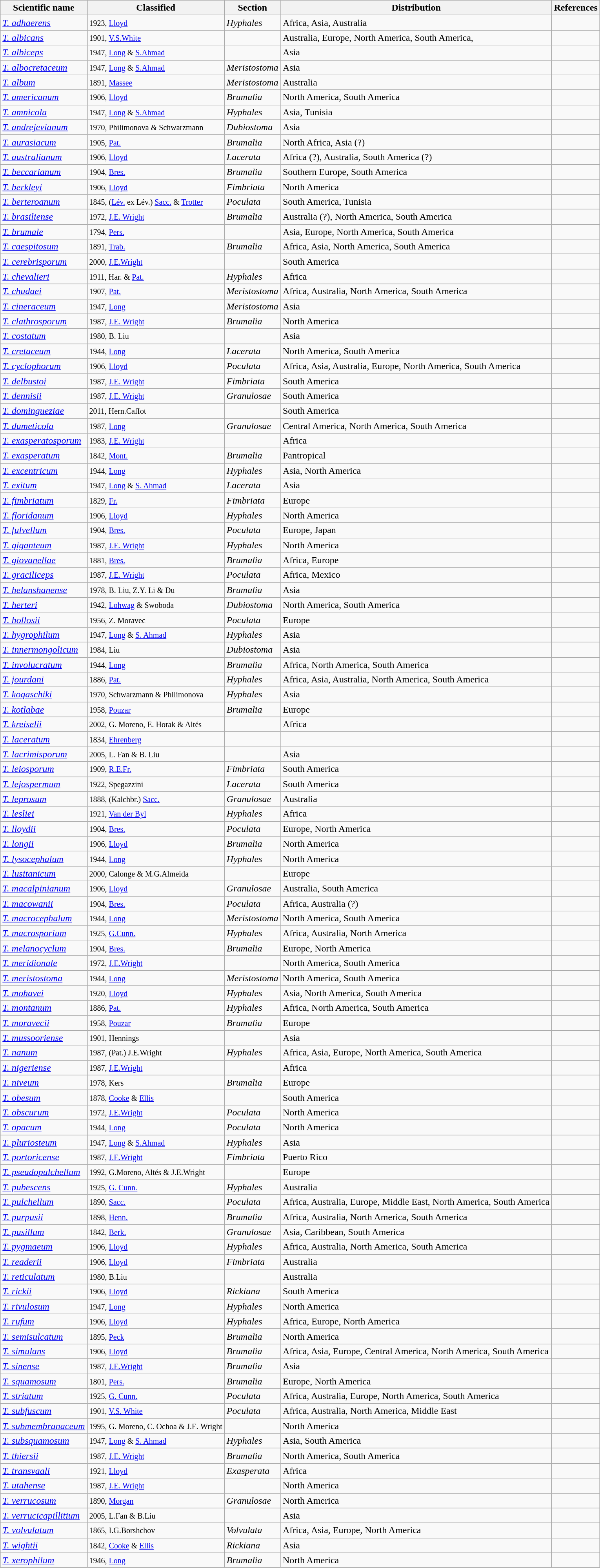<table class="wikitable sortable" border="1">
<tr>
<th><strong>Scientific name</strong></th>
<th><strong>Classified</strong></th>
<th><strong>Section</strong></th>
<th class="unsortable"><strong>Distribution</strong></th>
<th class="unsortable"><strong>References</strong></th>
</tr>
<tr>
<td><em><a href='#'>T. adhaerens</a></em></td>
<td><small>1923, <a href='#'>Lloyd</a></small></td>
<td><em>Hyphales</em></td>
<td>Africa, Asia, Australia</td>
<td></td>
</tr>
<tr>
<td><em><a href='#'>T. albicans</a></em></td>
<td><small>1901, <a href='#'>V.S.White</a></small></td>
<td></td>
<td>Australia, Europe, North America, South America,</td>
<td></td>
</tr>
<tr>
<td><em><a href='#'>T. albiceps</a></em></td>
<td><small>1947, <a href='#'>Long</a> & <a href='#'>S.Ahmad</a></small></td>
<td></td>
<td>Asia</td>
<td></td>
</tr>
<tr>
<td><em><a href='#'>T. albocretaceum</a></em></td>
<td><small>1947, <a href='#'>Long</a> & <a href='#'>S.Ahmad</a></small></td>
<td><em>Meristostoma</em></td>
<td>Asia</td>
<td></td>
</tr>
<tr>
<td><em><a href='#'>T. album</a></em></td>
<td><small>1891, <a href='#'>Massee</a></small></td>
<td><em>Meristostoma</em></td>
<td>Australia</td>
<td></td>
</tr>
<tr>
<td><em><a href='#'>T. americanum</a></em></td>
<td><small>1906, <a href='#'>Lloyd</a></small></td>
<td><em>Brumalia</em></td>
<td>North America, South America</td>
<td></td>
</tr>
<tr>
<td><em><a href='#'>T. amnicola</a></em></td>
<td><small>1947, <a href='#'>Long</a> & <a href='#'>S.Ahmad</a></small></td>
<td><em>Hyphales</em></td>
<td>Asia, Tunisia</td>
<td></td>
</tr>
<tr>
<td><em><a href='#'>T. andrejevianum</a></em></td>
<td><small>1970, Philimonova & Schwarzmann</small></td>
<td><em>Dubiostoma</em></td>
<td>Asia</td>
<td></td>
</tr>
<tr>
<td><em><a href='#'>T. aurasiacum</a></em></td>
<td><small>1905, <a href='#'>Pat.</a></small></td>
<td><em>Brumalia</em></td>
<td>North Africa, Asia (?)</td>
<td></td>
</tr>
<tr>
<td><em><a href='#'>T. australianum</a></em></td>
<td><small>1906, <a href='#'>Lloyd</a></small></td>
<td><em>Lacerata</em></td>
<td>Africa (?), Australia, South America (?)</td>
<td></td>
</tr>
<tr>
<td><em><a href='#'>T. beccarianum</a></em></td>
<td><small>1904, <a href='#'>Bres.</a></small></td>
<td><em>Brumalia</em></td>
<td>Southern Europe, South America</td>
<td></td>
</tr>
<tr>
<td><em><a href='#'>T. berkleyi</a></em></td>
<td><small>1906, <a href='#'>Lloyd</a></small></td>
<td><em>Fimbriata</em></td>
<td>North America</td>
<td></td>
</tr>
<tr>
<td><em><a href='#'>T. berteroanum</a></em></td>
<td><small>1845, (<a href='#'>Lév.</a> ex Lév.) <a href='#'>Sacc.</a> & <a href='#'>Trotter</a></small></td>
<td><em>Poculata</em></td>
<td>South America, Tunisia</td>
<td></td>
</tr>
<tr>
<td><em><a href='#'>T. brasiliense</a></em></td>
<td><small>1972, <a href='#'>J.E. Wright</a></small></td>
<td><em>Brumalia</em></td>
<td>Australia (?), North America, South America</td>
<td></td>
</tr>
<tr>
<td><em><a href='#'>T. brumale</a></em></td>
<td><small>1794, <a href='#'>Pers.</a></small></td>
<td></td>
<td>Asia, Europe, North America, South America</td>
<td></td>
</tr>
<tr>
<td><em><a href='#'>T. caespitosum</a></em></td>
<td><small>1891, <a href='#'>Trab.</a></small></td>
<td><em>Brumalia</em></td>
<td>Africa, Asia, North America, South America</td>
<td></td>
</tr>
<tr>
<td><em><a href='#'>T. cerebrisporum</a></em></td>
<td><small>2000, <a href='#'>J.E.Wright</a></small></td>
<td></td>
<td>South America</td>
<td></td>
</tr>
<tr>
<td><em><a href='#'>T. chevalieri</a></em></td>
<td><small>1911, Har. & <a href='#'>Pat.</a></small></td>
<td><em>Hyphales</em></td>
<td>Africa</td>
<td></td>
</tr>
<tr>
<td><em><a href='#'>T. chudaei</a></em></td>
<td><small>1907, <a href='#'>Pat.</a></small></td>
<td><em>Meristostoma</em></td>
<td>Africa, Australia, North America, South America</td>
<td></td>
</tr>
<tr>
<td><em><a href='#'>T. cineraceum</a></em></td>
<td><small>1947, <a href='#'>Long</a></small></td>
<td><em>Meristostoma</em></td>
<td>Asia</td>
<td></td>
</tr>
<tr>
<td><em><a href='#'>T. clathrosporum</a></em></td>
<td><small>1987, <a href='#'>J.E. Wright</a></small></td>
<td><em>Brumalia</em></td>
<td>North America</td>
<td></td>
</tr>
<tr>
<td><em><a href='#'>T. costatum</a></em></td>
<td><small>1980, B. Liu</small></td>
<td></td>
<td>Asia</td>
<td></td>
</tr>
<tr>
<td><em><a href='#'>T. cretaceum</a></em></td>
<td><small>1944, <a href='#'>Long</a></small></td>
<td><em>Lacerata</em></td>
<td>North America, South America</td>
<td></td>
</tr>
<tr>
<td><em><a href='#'>T. cyclophorum</a></em></td>
<td><small>1906, <a href='#'>Lloyd</a></small></td>
<td><em>Poculata</em></td>
<td>Africa, Asia, Australia, Europe, North America, South America</td>
<td></td>
</tr>
<tr>
<td><em><a href='#'>T. delbustoi</a></em></td>
<td><small>1987, <a href='#'>J.E. Wright</a></small></td>
<td><em>Fimbriata</em></td>
<td>South America</td>
<td></td>
</tr>
<tr>
<td><em><a href='#'>T. dennisii</a></em></td>
<td><small>1987, <a href='#'>J.E. Wright</a></small></td>
<td><em>Granulosae</em></td>
<td>South America</td>
<td></td>
</tr>
<tr>
<td><em><a href='#'>T. domingueziae</a></em></td>
<td><small>2011, Hern.Caffot</small></td>
<td></td>
<td>South America</td>
<td></td>
</tr>
<tr>
<td><em><a href='#'>T. dumeticola</a></em></td>
<td><small>1987, <a href='#'>Long</a></small></td>
<td><em>Granulosae</em></td>
<td>Central America, North America, South America</td>
<td></td>
</tr>
<tr>
<td><em><a href='#'>T. exasperatosporum</a></em></td>
<td><small>1983, <a href='#'>J.E. Wright</a></small></td>
<td></td>
<td>Africa</td>
<td></td>
</tr>
<tr>
<td><em><a href='#'>T. exasperatum</a></em></td>
<td><small>1842, <a href='#'>Mont.</a></small></td>
<td><em>Brumalia</em></td>
<td>Pantropical</td>
<td></td>
</tr>
<tr>
<td><em><a href='#'>T. excentricum</a></em></td>
<td><small>1944, <a href='#'>Long</a></small></td>
<td><em>Hyphales</em></td>
<td>Asia, North America</td>
<td></td>
</tr>
<tr>
<td><em><a href='#'>T. exitum</a></em></td>
<td><small>1947, <a href='#'>Long</a> & <a href='#'>S. Ahmad</a></small></td>
<td><em>Lacerata</em></td>
<td>Asia</td>
<td></td>
</tr>
<tr>
<td><em><a href='#'>T. fimbriatum</a></em></td>
<td><small>1829, <a href='#'>Fr.</a></small></td>
<td><em>Fimbriata</em></td>
<td>Europe</td>
<td></td>
</tr>
<tr>
<td><em><a href='#'>T. floridanum</a></em></td>
<td><small>1906, <a href='#'>Lloyd</a></small></td>
<td><em>Hyphales</em></td>
<td>North America</td>
<td></td>
</tr>
<tr>
<td><em><a href='#'>T. fulvellum</a></em></td>
<td><small>1904, <a href='#'>Bres.</a></small></td>
<td><em>Poculata</em></td>
<td>Europe, Japan</td>
<td></td>
</tr>
<tr>
<td><em><a href='#'>T. giganteum</a></em></td>
<td><small>1987, <a href='#'>J.E. Wright</a></small></td>
<td><em>Hyphales</em></td>
<td>North America</td>
<td></td>
</tr>
<tr>
<td><em><a href='#'>T. giovanellae</a></em></td>
<td><small>1881, <a href='#'>Bres.</a></small></td>
<td><em>Brumalia</em></td>
<td>Africa, Europe</td>
<td></td>
</tr>
<tr>
<td><em><a href='#'>T. graciliceps</a></em></td>
<td><small>1987, <a href='#'>J.E. Wright</a></small></td>
<td><em>Poculata</em></td>
<td>Africa, Mexico</td>
<td></td>
</tr>
<tr>
<td><em><a href='#'>T. helanshanense</a></em></td>
<td><small>1978, B. Liu, Z.Y. Li & Du</small></td>
<td><em>Brumalia</em></td>
<td>Asia</td>
<td></td>
</tr>
<tr>
<td><em><a href='#'>T. herteri</a></em></td>
<td><small>1942, <a href='#'>Lohwag</a> & Swoboda</small></td>
<td><em>Dubiostoma</em></td>
<td>North America, South America</td>
<td></td>
</tr>
<tr>
<td><em><a href='#'>T. hollosii</a></em></td>
<td><small>1956, Z. Moravec</small></td>
<td><em>Poculata</em></td>
<td>Europe</td>
<td></td>
</tr>
<tr>
<td><em><a href='#'>T. hygrophilum</a></em></td>
<td><small>1947, <a href='#'>Long</a> & <a href='#'>S. Ahmad</a></small></td>
<td><em>Hyphales</em></td>
<td>Asia</td>
<td></td>
</tr>
<tr>
<td><em><a href='#'>T. innermongolicum</a></em></td>
<td><small>1984, Liu</small></td>
<td><em>Dubiostoma</em></td>
<td>Asia</td>
<td></td>
</tr>
<tr>
<td><em><a href='#'>T. involucratum</a></em></td>
<td><small>1944, <a href='#'>Long</a></small></td>
<td><em>Brumalia</em></td>
<td>Africa, North America, South America</td>
<td></td>
</tr>
<tr>
<td><em><a href='#'>T. jourdani</a></em></td>
<td><small>1886, <a href='#'>Pat.</a></small></td>
<td><em>Hyphales</em></td>
<td>Africa, Asia, Australia, North America, South America</td>
<td></td>
</tr>
<tr>
<td><em><a href='#'>T. kogaschiki</a></em></td>
<td><small>1970, Schwarzmann & Philimonova</small></td>
<td><em>Hyphales</em></td>
<td>Asia</td>
<td></td>
</tr>
<tr>
<td><em><a href='#'>T. kotlabae</a></em></td>
<td><small>1958, <a href='#'>Pouzar</a></small></td>
<td><em>Brumalia</em></td>
<td>Europe</td>
<td></td>
</tr>
<tr>
<td><em><a href='#'>T. kreiselii</a></em></td>
<td><small>2002, G. Moreno, E. Horak & Altés</small></td>
<td></td>
<td>Africa</td>
<td></td>
</tr>
<tr>
<td><em><a href='#'>T. laceratum</a></em></td>
<td><small>1834, <a href='#'>Ehrenberg</a></small></td>
<td></td>
<td></td>
<td></td>
</tr>
<tr>
<td><em><a href='#'>T. lacrimisporum</a></em></td>
<td><small>2005, L. Fan & B. Liu</small></td>
<td></td>
<td>Asia</td>
<td></td>
</tr>
<tr>
<td><em><a href='#'>T. leiosporum</a></em></td>
<td><small>1909, <a href='#'>R.E.Fr.</a></small></td>
<td><em>Fimbriata</em></td>
<td>South America</td>
<td></td>
</tr>
<tr>
<td><em><a href='#'>T. lejospermum</a></em></td>
<td><small>1922, Spegazzini</small></td>
<td><em>Lacerata</em></td>
<td>South America</td>
<td></td>
</tr>
<tr>
<td><em><a href='#'>T. leprosum</a></em></td>
<td><small>1888, (Kalchbr.) <a href='#'>Sacc.</a></small></td>
<td><em>Granulosae</em></td>
<td>Australia</td>
<td></td>
</tr>
<tr>
<td><em><a href='#'>T. lesliei</a></em></td>
<td><small>1921, <a href='#'>Van der Byl</a></small></td>
<td><em>Hyphales</em></td>
<td>Africa</td>
<td></td>
</tr>
<tr>
<td><em><a href='#'>T. lloydii</a></em></td>
<td><small>1904, <a href='#'>Bres.</a></small></td>
<td><em>Poculata</em></td>
<td>Europe, North America</td>
<td></td>
</tr>
<tr>
<td><em><a href='#'>T. longii</a></em></td>
<td><small>1906, <a href='#'>Lloyd</a></small></td>
<td><em>Brumalia</em></td>
<td>North America</td>
<td></td>
</tr>
<tr>
<td><em><a href='#'>T. lysocephalum</a></em></td>
<td><small>1944, <a href='#'>Long</a></small></td>
<td><em>Hyphales</em></td>
<td>North America</td>
<td></td>
</tr>
<tr>
<td><em><a href='#'>T. lusitanicum</a></em></td>
<td><small>2000, Calonge & M.G.Almeida</small></td>
<td></td>
<td>Europe</td>
<td></td>
</tr>
<tr>
<td><em><a href='#'>T. macalpinianum</a></em></td>
<td><small>1906, <a href='#'>Lloyd</a></small></td>
<td><em>Granulosae</em></td>
<td>Australia, South America</td>
<td></td>
</tr>
<tr>
<td><em><a href='#'>T. macowanii</a></em></td>
<td><small>1904, <a href='#'>Bres.</a></small></td>
<td><em>Poculata</em></td>
<td>Africa, Australia (?)</td>
<td></td>
</tr>
<tr>
<td><em><a href='#'>T. macrocephalum</a></em></td>
<td><small>1944, <a href='#'>Long</a></small></td>
<td><em>Meristostoma</em></td>
<td>North America, South America</td>
<td></td>
</tr>
<tr>
<td><em><a href='#'>T. macrosporium</a></em></td>
<td><small>1925, <a href='#'>G.Cunn.</a></small></td>
<td><em>Hyphales</em></td>
<td>Africa, Australia, North America</td>
<td></td>
</tr>
<tr>
<td><em><a href='#'>T. melanocyclum</a></em></td>
<td><small>1904, <a href='#'>Bres.</a></small></td>
<td><em>Brumalia</em></td>
<td>Europe, North America</td>
<td></td>
</tr>
<tr>
<td><em><a href='#'>T. meridionale</a></em></td>
<td><small>1972, <a href='#'>J.E.Wright</a></small></td>
<td></td>
<td>North America, South America</td>
<td></td>
</tr>
<tr>
<td><em><a href='#'>T. meristostoma</a></em></td>
<td><small>1944, <a href='#'>Long</a></small></td>
<td><em>Meristostoma</em></td>
<td>North America, South America</td>
<td></td>
</tr>
<tr>
<td><em><a href='#'>T. mohavei</a></em></td>
<td><small>1920, <a href='#'>Lloyd</a></small></td>
<td><em>Hyphales</em></td>
<td>Asia, North America, South America</td>
<td></td>
</tr>
<tr>
<td><em><a href='#'>T. montanum</a></em></td>
<td><small>1886, <a href='#'>Pat.</a></small></td>
<td><em>Hyphales</em></td>
<td>Africa, North America, South America</td>
<td></td>
</tr>
<tr>
<td><em><a href='#'>T. moravecii</a></em></td>
<td><small>1958, <a href='#'>Pouzar</a></small></td>
<td><em>Brumalia</em></td>
<td>Europe</td>
<td></td>
</tr>
<tr>
<td><em><a href='#'>T. mussooriense</a></em></td>
<td><small>1901, Hennings</small></td>
<td></td>
<td>Asia</td>
<td></td>
</tr>
<tr>
<td><em><a href='#'>T. nanum</a></em></td>
<td><small>1987, (Pat.) J.E.Wright</small></td>
<td><em>Hyphales</em></td>
<td>Africa, Asia, Europe, North America, South America</td>
<td></td>
</tr>
<tr>
<td><em><a href='#'>T. nigeriense</a></em></td>
<td><small>1987, <a href='#'>J.E.Wright</a></small></td>
<td></td>
<td>Africa</td>
<td></td>
</tr>
<tr>
<td><em><a href='#'>T. niveum</a></em></td>
<td><small>1978, Kers</small></td>
<td><em>Brumalia</em></td>
<td>Europe</td>
<td></td>
</tr>
<tr>
<td><em><a href='#'>T. obesum</a></em></td>
<td><small>1878, <a href='#'>Cooke</a> & <a href='#'>Ellis</a></small></td>
<td></td>
<td>South America</td>
<td></td>
</tr>
<tr>
<td><em><a href='#'>T. obscurum</a></em></td>
<td><small>1972, <a href='#'>J.E.Wright</a></small></td>
<td><em>Poculata</em></td>
<td>North America</td>
<td></td>
</tr>
<tr>
<td><em><a href='#'>T. opacum</a></em></td>
<td><small>1944, <a href='#'>Long</a></small></td>
<td><em>Poculata</em></td>
<td>North America</td>
<td></td>
</tr>
<tr>
<td><em><a href='#'>T. pluriosteum</a></em></td>
<td><small>1947, <a href='#'>Long</a> & <a href='#'>S.Ahmad</a></small></td>
<td><em>Hyphales</em></td>
<td>Asia</td>
<td></td>
</tr>
<tr>
<td><em><a href='#'>T. portoricense</a></em></td>
<td><small>1987, <a href='#'>J.E.Wright</a></small></td>
<td><em>Fimbriata</em></td>
<td>Puerto Rico</td>
<td></td>
</tr>
<tr>
<td><em><a href='#'>T. pseudopulchellum</a></em></td>
<td><small>1992, G.Moreno, Altés & J.E.Wright</small></td>
<td></td>
<td>Europe</td>
<td></td>
</tr>
<tr>
<td><em><a href='#'>T. pubescens</a></em></td>
<td><small>1925, <a href='#'>G. Cunn.</a></small></td>
<td><em>Hyphales</em></td>
<td>Australia</td>
<td></td>
</tr>
<tr>
<td><em><a href='#'>T. pulchellum</a></em></td>
<td><small>1890, <a href='#'>Sacc.</a></small></td>
<td><em>Poculata</em></td>
<td>Africa, Australia, Europe, Middle East, North America, South America</td>
<td></td>
</tr>
<tr>
<td><em><a href='#'>T. purpusii</a></em></td>
<td><small>1898, <a href='#'>Henn.</a></small></td>
<td><em>Brumalia</em></td>
<td>Africa, Australia, North America, South America</td>
<td></td>
</tr>
<tr>
<td><em><a href='#'>T. pusillum</a></em></td>
<td><small>1842, <a href='#'>Berk.</a></small></td>
<td><em>Granulosae</em></td>
<td>Asia, Caribbean, South America</td>
<td></td>
</tr>
<tr>
<td><em><a href='#'>T. pygmaeum</a></em></td>
<td><small>1906, <a href='#'>Lloyd</a></small></td>
<td><em>Hyphales</em></td>
<td>Africa, Australia, North America, South America</td>
<td></td>
</tr>
<tr>
<td><em><a href='#'>T. readerii</a></em></td>
<td><small>1906, <a href='#'>Lloyd</a></small></td>
<td><em>Fimbriata</em></td>
<td>Australia</td>
<td></td>
</tr>
<tr>
<td><em><a href='#'>T. reticulatum</a></em></td>
<td><small>1980, B.Liu</small></td>
<td></td>
<td>Australia</td>
<td></td>
</tr>
<tr>
<td><em><a href='#'>T. rickii</a></em></td>
<td><small>1906, <a href='#'>Lloyd</a></small></td>
<td><em>Rickiana</em></td>
<td>South America</td>
<td></td>
</tr>
<tr>
<td><em><a href='#'>T. rivulosum</a></em></td>
<td><small>1947, <a href='#'>Long</a></small></td>
<td><em>Hyphales</em></td>
<td>North America</td>
<td></td>
</tr>
<tr>
<td><em><a href='#'>T. rufum</a></em></td>
<td><small>1906, <a href='#'>Lloyd</a></small></td>
<td><em>Hyphales</em></td>
<td>Africa, Europe, North America</td>
<td></td>
</tr>
<tr>
<td><em><a href='#'>T. semisulcatum</a></em></td>
<td><small>1895, <a href='#'>Peck</a></small></td>
<td><em>Brumalia</em></td>
<td>North America</td>
<td></td>
</tr>
<tr>
<td><em><a href='#'>T. simulans</a></em></td>
<td><small>1906, <a href='#'>Lloyd</a></small></td>
<td><em>Brumalia</em></td>
<td>Africa, Asia, Europe, Central America, North America, South America</td>
<td></td>
</tr>
<tr>
<td><em><a href='#'>T. sinense</a></em></td>
<td><small>1987, <a href='#'>J.E.Wright</a></small></td>
<td><em>Brumalia</em></td>
<td>Asia</td>
<td></td>
</tr>
<tr>
<td><em><a href='#'>T. squamosum</a></em></td>
<td><small>1801, <a href='#'>Pers.</a></small></td>
<td><em>Brumalia</em></td>
<td>Europe, North America</td>
<td></td>
</tr>
<tr>
<td><em><a href='#'>T. striatum</a></em></td>
<td><small>1925, <a href='#'>G. Cunn.</a></small></td>
<td><em>Poculata</em></td>
<td>Africa, Australia, Europe, North America, South America</td>
<td></td>
</tr>
<tr>
<td><em><a href='#'>T. subfuscum</a></em></td>
<td><small>1901, <a href='#'>V.S. White</a></small></td>
<td><em>Poculata</em></td>
<td>Africa, Australia, North America, Middle East</td>
<td></td>
</tr>
<tr>
<td><em><a href='#'>T. submembranaceum</a></em></td>
<td><small>1995, G. Moreno, C. Ochoa & J.E. Wright</small></td>
<td></td>
<td>North America</td>
<td></td>
</tr>
<tr>
<td><em><a href='#'>T. subsquamosum</a></em></td>
<td><small>1947, <a href='#'>Long</a> & <a href='#'>S. Ahmad</a></small></td>
<td><em>Hyphales</em></td>
<td>Asia, South America</td>
<td></td>
</tr>
<tr>
<td><em><a href='#'>T. thiersii</a></em></td>
<td><small>1987, <a href='#'>J.E. Wright</a></small></td>
<td><em>Brumalia</em></td>
<td>North America, South America</td>
<td></td>
</tr>
<tr>
<td><em><a href='#'>T. transvaali</a></em></td>
<td><small>1921, <a href='#'>Lloyd</a></small></td>
<td><em>Exasperata</em></td>
<td>Africa</td>
<td></td>
</tr>
<tr>
<td><em><a href='#'>T. utahense</a></em></td>
<td><small>1987, <a href='#'>J.E. Wright</a></small></td>
<td></td>
<td>North America</td>
<td></td>
</tr>
<tr>
<td><em><a href='#'>T. verrucosum</a></em></td>
<td><small>1890, <a href='#'>Morgan</a></small></td>
<td><em>Granulosae</em></td>
<td>North America</td>
<td></td>
</tr>
<tr>
<td><em><a href='#'>T. verrucicapillitium</a></em></td>
<td><small>2005, L.Fan & B.Liu</small></td>
<td></td>
<td>Asia</td>
<td></td>
</tr>
<tr>
<td><em><a href='#'>T. volvulatum</a></em></td>
<td><small>1865, I.G.Borshchov</small></td>
<td><em>Volvulata</em></td>
<td>Africa, Asia, Europe, North America</td>
<td></td>
</tr>
<tr>
<td><em><a href='#'>T. wightii</a></em></td>
<td><small>1842, <a href='#'>Cooke</a> & <a href='#'>Ellis</a></small></td>
<td><em>Rickiana</em></td>
<td>Asia</td>
<td></td>
</tr>
<tr>
<td><em><a href='#'>T. xerophilum</a></em></td>
<td><small>1946, <a href='#'>Long</a></small></td>
<td><em>Brumalia</em></td>
<td>North America</td>
<td></td>
</tr>
</table>
